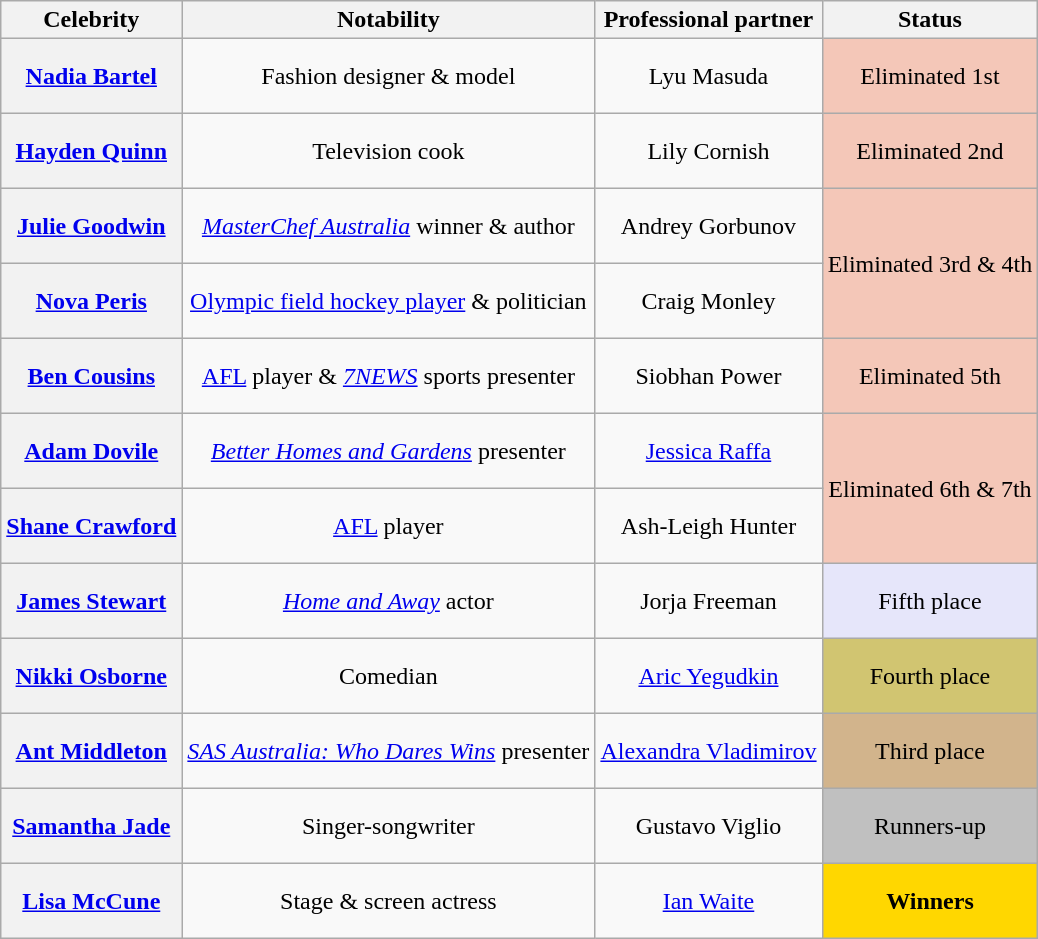<table class="wikitable sortable" style="text-align:center;">
<tr>
<th scope="col">Celebrity</th>
<th scope="col" class="unsortable">Notability</th>
<th scope="col">Professional partner</th>
<th scope="col">Status</th>
</tr>
<tr style="height:50px">
<th scope="row"><a href='#'>Nadia Bartel</a></th>
<td>Fashion designer & model</td>
<td>Lyu Masuda</td>
<td bgcolor="f4c7b8">Eliminated 1st<br></td>
</tr>
<tr style="height:50px">
<th scope="row"><a href='#'>Hayden Quinn</a></th>
<td>Television cook</td>
<td>Lily Cornish</td>
<td bgcolor="f4c7b8">Eliminated 2nd<br></td>
</tr>
<tr style="height:50px">
<th scope="row"><a href='#'>Julie Goodwin</a></th>
<td><em><a href='#'>MasterChef Australia</a></em> winner & author</td>
<td>Andrey Gorbunov</td>
<td rowspan=2 bgcolor="f4c7b8">Eliminated 3rd & 4th<br></td>
</tr>
<tr style="height:50px">
<th scope="row"><a href='#'>Nova Peris</a></th>
<td><a href='#'>Olympic field hockey player</a> & politician</td>
<td>Craig Monley</td>
</tr>
<tr style="height:50px">
<th scope="row"><a href='#'>Ben Cousins</a></th>
<td><a href='#'>AFL</a> player & <a href='#'><em>7NEWS</em></a> sports presenter</td>
<td>Siobhan Power</td>
<td bgcolor="f4c7b8">Eliminated 5th<br></td>
</tr>
<tr style="height:50px">
<th scope="row"><a href='#'>Adam Dovile</a></th>
<td><em><a href='#'>Better Homes and Gardens</a></em> presenter</td>
<td><a href='#'>Jessica Raffa</a></td>
<td rowspan=2 bgcolor="f4c7b8">Eliminated 6th & 7th<br></td>
</tr>
<tr style="height:50px">
<th scope="row"><a href='#'>Shane Crawford</a></th>
<td><a href='#'>AFL</a> player</td>
<td>Ash-Leigh Hunter</td>
</tr>
<tr style="height:50px">
<th scope="row"><a href='#'>James Stewart</a></th>
<td><em><a href='#'>Home and Away</a></em> actor</td>
<td>Jorja Freeman</td>
<td bgcolor="E6E6FA">Fifth place<br></td>
</tr>
<tr style="height:50px">
<th scope="row"><a href='#'>Nikki Osborne</a></th>
<td>Comedian</td>
<td><a href='#'>Aric Yegudkin</a></td>
<td bgcolor="D1C571">Fourth place<br></td>
</tr>
<tr style="height:50px">
<th scope="row"><a href='#'>Ant Middleton</a></th>
<td><em><a href='#'>SAS Australia: Who Dares Wins</a></em> presenter</td>
<td><a href='#'>Alexandra Vladimirov</a></td>
<td bgcolor="tan">Third place<br></td>
</tr>
<tr style="height:50px">
<th scope="row"><a href='#'>Samantha Jade</a></th>
<td>Singer-songwriter</td>
<td>Gustavo Viglio</td>
<td bgcolor="silver">Runners-up<br></td>
</tr>
<tr style="height:50px">
<th scope="row"><a href='#'>Lisa McCune</a></th>
<td>Stage & screen actress</td>
<td><a href='#'>Ian Waite</a></td>
<td bgcolor="gold"><strong>Winners</strong><br></td>
</tr>
</table>
